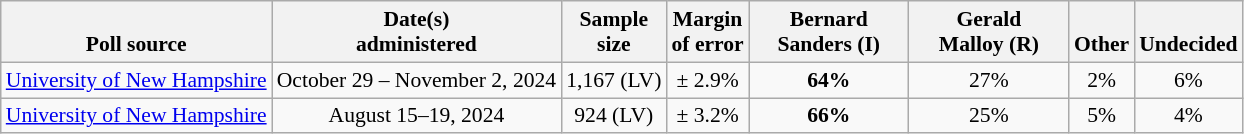<table class="wikitable" style="font-size:90%;text-align:center;">
<tr valign="bottom">
<th>Poll source</th>
<th>Date(s)<br>administered</th>
<th>Sample<br>size</th>
<th>Margin<br>of error</th>
<th style="width:100px;">Bernard<br>Sanders (I)</th>
<th style="width:100px;">Gerald<br>Malloy (R)</th>
<th>Other</th>
<th>Undecided</th>
</tr>
<tr>
<td style="text-align:left;"><a href='#'>University of New Hampshire</a></td>
<td>October 29 – November 2, 2024</td>
<td>1,167 (LV)</td>
<td>± 2.9%</td>
<td><strong>64%</strong></td>
<td>27%</td>
<td>2%</td>
<td>6%</td>
</tr>
<tr>
<td style="text-align:left;"><a href='#'>University of New Hampshire</a></td>
<td data-sort-value="2024-08-22">August 15–19, 2024</td>
<td>924 (LV)</td>
<td>± 3.2%</td>
<td><strong>66%</strong></td>
<td>25%</td>
<td>5%</td>
<td>4%</td>
</tr>
</table>
